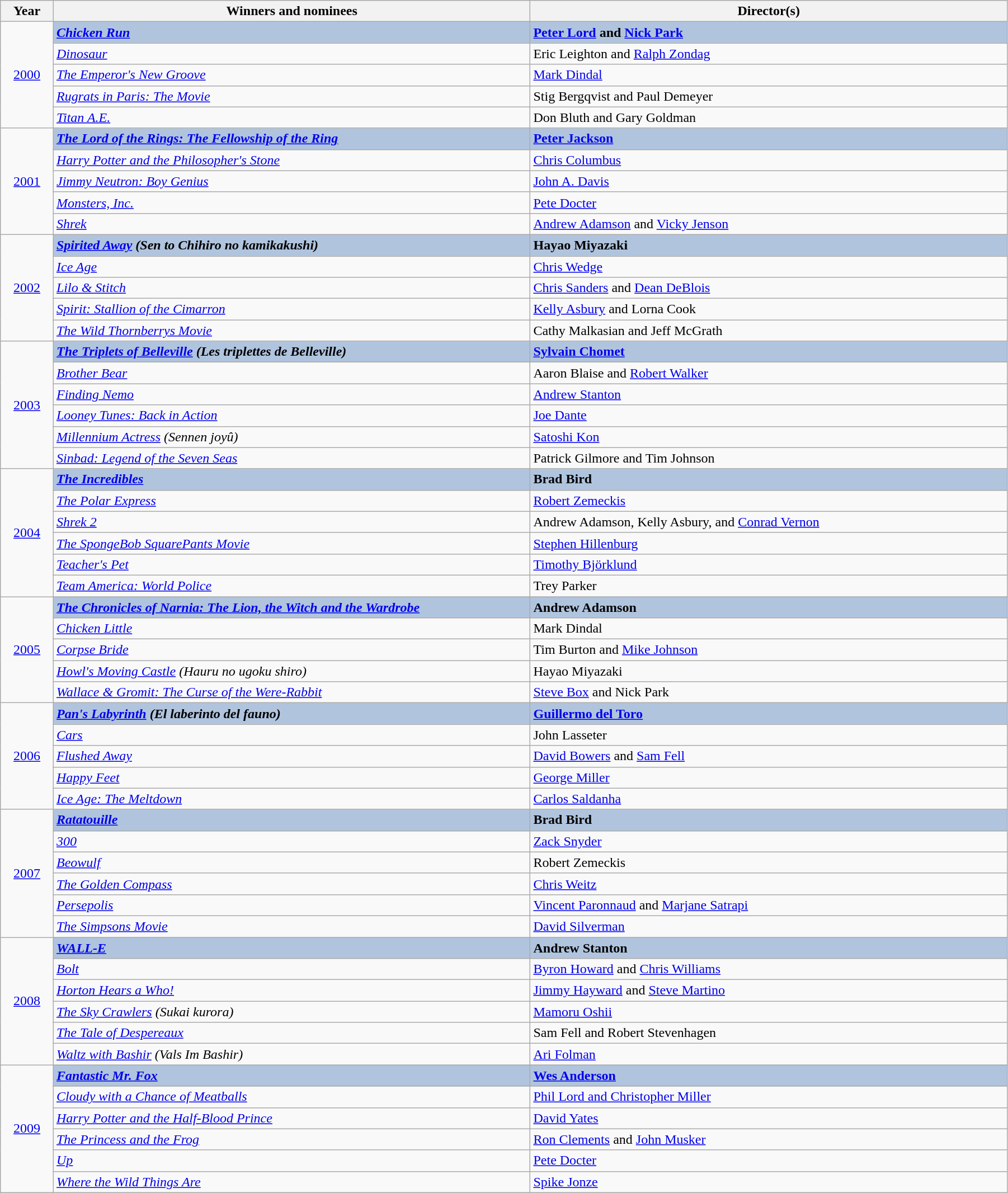<table class="wikitable" style="width:95%;" cellpadding="5">
<tr>
<th style="width:5%;">Year</th>
<th style="width:45%;">Winners and nominees</th>
<th style="width:45%;">Director(s)</th>
</tr>
<tr>
<td rowspan="5" style="text-align:center;"><a href='#'>2000</a></td>
<td style="background:#B0C4DE;"><strong><em><a href='#'>Chicken Run</a></em></strong></td>
<td style="background:#B0C4DE;"><strong><a href='#'>Peter Lord</a> and <a href='#'>Nick Park</a></strong></td>
</tr>
<tr>
<td><em><a href='#'>Dinosaur</a></em></td>
<td>Eric Leighton and <a href='#'>Ralph Zondag</a></td>
</tr>
<tr>
<td><em><a href='#'>The Emperor's New Groove</a></em></td>
<td><a href='#'>Mark Dindal</a></td>
</tr>
<tr>
<td><em><a href='#'>Rugrats in Paris: The Movie</a></em></td>
<td>Stig Bergqvist and Paul Demeyer</td>
</tr>
<tr>
<td><em><a href='#'>Titan A.E.</a></em></td>
<td>Don Bluth and Gary Goldman</td>
</tr>
<tr>
<td rowspan="5" style="text-align:center;"><a href='#'>2001</a></td>
<td style="background:#B0C4DE;"><strong><em><a href='#'>The Lord of the Rings: The Fellowship of the Ring</a></em></strong></td>
<td style="background:#B0C4DE;"><strong><a href='#'>Peter Jackson</a></strong></td>
</tr>
<tr>
<td><em><a href='#'>Harry Potter and the Philosopher's Stone</a></em></td>
<td><a href='#'>Chris Columbus</a></td>
</tr>
<tr>
<td><em><a href='#'>Jimmy Neutron: Boy Genius</a></em></td>
<td><a href='#'>John A. Davis</a></td>
</tr>
<tr>
<td><em><a href='#'>Monsters, Inc.</a></em></td>
<td><a href='#'>Pete Docter</a></td>
</tr>
<tr>
<td><em><a href='#'>Shrek</a></em></td>
<td><a href='#'>Andrew Adamson</a> and <a href='#'>Vicky Jenson</a></td>
</tr>
<tr>
<td rowspan="5" style="text-align:center;"><a href='#'>2002</a></td>
<td style="background:#B0C4DE;"><strong><em><a href='#'>Spirited Away</a> (Sen to Chihiro no kamikakushi)</em></strong></td>
<td style="background:#B0C4DE;"><strong>Hayao Miyazaki</strong></td>
</tr>
<tr>
<td><em><a href='#'>Ice Age</a></em></td>
<td><a href='#'>Chris Wedge</a></td>
</tr>
<tr>
<td><em><a href='#'>Lilo & Stitch</a></em></td>
<td><a href='#'>Chris Sanders</a> and <a href='#'>Dean DeBlois</a></td>
</tr>
<tr>
<td><em><a href='#'>Spirit: Stallion of the Cimarron</a></em></td>
<td><a href='#'>Kelly Asbury</a> and Lorna Cook</td>
</tr>
<tr>
<td><em><a href='#'>The Wild Thornberrys Movie</a></em></td>
<td>Cathy Malkasian and Jeff McGrath</td>
</tr>
<tr>
<td rowspan="6" style="text-align:center;"><a href='#'>2003</a></td>
<td style="background:#B0C4DE;"><strong><em><a href='#'>The Triplets of Belleville</a> (Les triplettes de Belleville)</em></strong></td>
<td style="background:#B0C4DE;"><strong><a href='#'>Sylvain Chomet</a></strong></td>
</tr>
<tr>
<td><em><a href='#'>Brother Bear</a></em></td>
<td>Aaron Blaise and <a href='#'>Robert Walker</a></td>
</tr>
<tr>
<td><em><a href='#'>Finding Nemo</a></em></td>
<td><a href='#'>Andrew Stanton</a></td>
</tr>
<tr>
<td><em><a href='#'>Looney Tunes: Back in Action</a></em></td>
<td><a href='#'>Joe Dante</a></td>
</tr>
<tr>
<td><em><a href='#'>Millennium Actress</a> (Sennen joyû)</em></td>
<td><a href='#'>Satoshi Kon</a></td>
</tr>
<tr>
<td><em><a href='#'>Sinbad: Legend of the Seven Seas</a></em></td>
<td>Patrick Gilmore and Tim Johnson</td>
</tr>
<tr>
<td rowspan="6" style="text-align:center;"><a href='#'>2004</a></td>
<td style="background:#B0C4DE;"><strong><em><a href='#'>The Incredibles</a></em></strong></td>
<td style="background:#B0C4DE;"><strong>Brad Bird</strong></td>
</tr>
<tr>
<td><em><a href='#'>The Polar Express</a></em></td>
<td><a href='#'>Robert Zemeckis</a></td>
</tr>
<tr>
<td><em><a href='#'>Shrek 2</a></em></td>
<td>Andrew Adamson, Kelly Asbury, and <a href='#'>Conrad Vernon</a></td>
</tr>
<tr>
<td><em><a href='#'>The SpongeBob SquarePants Movie</a></em></td>
<td><a href='#'>Stephen Hillenburg</a></td>
</tr>
<tr>
<td><em><a href='#'>Teacher's Pet</a></em></td>
<td><a href='#'>Timothy Björklund</a></td>
</tr>
<tr>
<td><em><a href='#'>Team America: World Police</a></em></td>
<td>Trey Parker</td>
</tr>
<tr>
<td rowspan="5" style="text-align:center;"><a href='#'>2005</a></td>
<td style="background:#B0C4DE;"><strong><em><a href='#'>The Chronicles of Narnia: The Lion, the Witch and the Wardrobe</a></em></strong></td>
<td style="background:#B0C4DE;"><strong>Andrew Adamson</strong></td>
</tr>
<tr>
<td><em><a href='#'>Chicken Little</a></em></td>
<td>Mark Dindal</td>
</tr>
<tr>
<td><em><a href='#'>Corpse Bride</a></em></td>
<td>Tim Burton and <a href='#'>Mike Johnson</a></td>
</tr>
<tr>
<td><em><a href='#'>Howl's Moving Castle</a> (Hauru no ugoku shiro)</em></td>
<td>Hayao Miyazaki</td>
</tr>
<tr>
<td><em><a href='#'>Wallace & Gromit: The Curse of the Were-Rabbit</a></em></td>
<td><a href='#'>Steve Box</a> and Nick Park</td>
</tr>
<tr>
<td rowspan="5" style="text-align:center;"><a href='#'>2006</a></td>
<td style="background:#B0C4DE;"><strong><em><a href='#'>Pan's Labyrinth</a> (El laberinto del fauno)</em></strong></td>
<td style="background:#B0C4DE;"><strong><a href='#'>Guillermo del Toro</a></strong></td>
</tr>
<tr>
<td><em><a href='#'>Cars</a></em></td>
<td>John Lasseter</td>
</tr>
<tr>
<td><em><a href='#'>Flushed Away</a></em></td>
<td><a href='#'>David Bowers</a> and <a href='#'>Sam Fell</a></td>
</tr>
<tr>
<td><em><a href='#'>Happy Feet</a></em></td>
<td><a href='#'>George Miller</a></td>
</tr>
<tr>
<td><em><a href='#'>Ice Age: The Meltdown</a></em></td>
<td><a href='#'>Carlos Saldanha</a></td>
</tr>
<tr>
<td rowspan="6" style="text-align:center;"><a href='#'>2007</a></td>
<td style="background:#B0C4DE;"><strong><em><a href='#'>Ratatouille</a></em></strong></td>
<td style="background:#B0C4DE;"><strong>Brad Bird</strong></td>
</tr>
<tr>
<td><em><a href='#'>300</a></em></td>
<td><a href='#'>Zack Snyder</a></td>
</tr>
<tr>
<td><em><a href='#'>Beowulf</a></em></td>
<td>Robert Zemeckis</td>
</tr>
<tr>
<td><em><a href='#'>The Golden Compass</a></em></td>
<td><a href='#'>Chris Weitz</a></td>
</tr>
<tr>
<td><em><a href='#'>Persepolis</a></em></td>
<td><a href='#'>Vincent Paronnaud</a> and <a href='#'>Marjane Satrapi</a></td>
</tr>
<tr>
<td><em><a href='#'>The Simpsons Movie</a></em></td>
<td><a href='#'>David Silverman</a></td>
</tr>
<tr>
<td rowspan="6" style="text-align:center;"><a href='#'>2008</a></td>
<td style="background:#B0C4DE;"><strong><em><a href='#'>WALL-E</a></em></strong></td>
<td style="background:#B0C4DE;"><strong>Andrew Stanton</strong></td>
</tr>
<tr>
<td><em><a href='#'>Bolt</a></em></td>
<td><a href='#'>Byron Howard</a> and <a href='#'>Chris Williams</a></td>
</tr>
<tr>
<td><em><a href='#'>Horton Hears a Who!</a></em></td>
<td><a href='#'>Jimmy Hayward</a> and <a href='#'>Steve Martino</a></td>
</tr>
<tr>
<td><em><a href='#'>The Sky Crawlers</a> (Sukai kurora)</em></td>
<td><a href='#'>Mamoru Oshii</a></td>
</tr>
<tr>
<td><em><a href='#'>The Tale of Despereaux</a></em></td>
<td>Sam Fell and Robert Stevenhagen</td>
</tr>
<tr>
<td><em><a href='#'>Waltz with Bashir</a> (Vals Im Bashir)</em></td>
<td><a href='#'>Ari Folman</a></td>
</tr>
<tr>
<td rowspan="6" style="text-align:center;"><a href='#'>2009</a></td>
<td style="background:#B0C4DE;"><strong><em><a href='#'>Fantastic Mr. Fox</a></em></strong></td>
<td style="background:#B0C4DE;"><strong><a href='#'>Wes Anderson</a></strong></td>
</tr>
<tr>
<td><em><a href='#'>Cloudy with a Chance of Meatballs</a></em></td>
<td><a href='#'>Phil Lord and Christopher Miller</a></td>
</tr>
<tr>
<td><em><a href='#'>Harry Potter and the Half-Blood Prince</a></em></td>
<td><a href='#'>David Yates</a></td>
</tr>
<tr>
<td><em><a href='#'>The Princess and the Frog</a></em></td>
<td><a href='#'>Ron Clements</a> and <a href='#'>John Musker</a></td>
</tr>
<tr>
<td><em><a href='#'>Up</a></em></td>
<td><a href='#'>Pete Docter</a></td>
</tr>
<tr>
<td><em><a href='#'>Where the Wild Things Are</a></em></td>
<td><a href='#'>Spike Jonze</a></td>
</tr>
</table>
